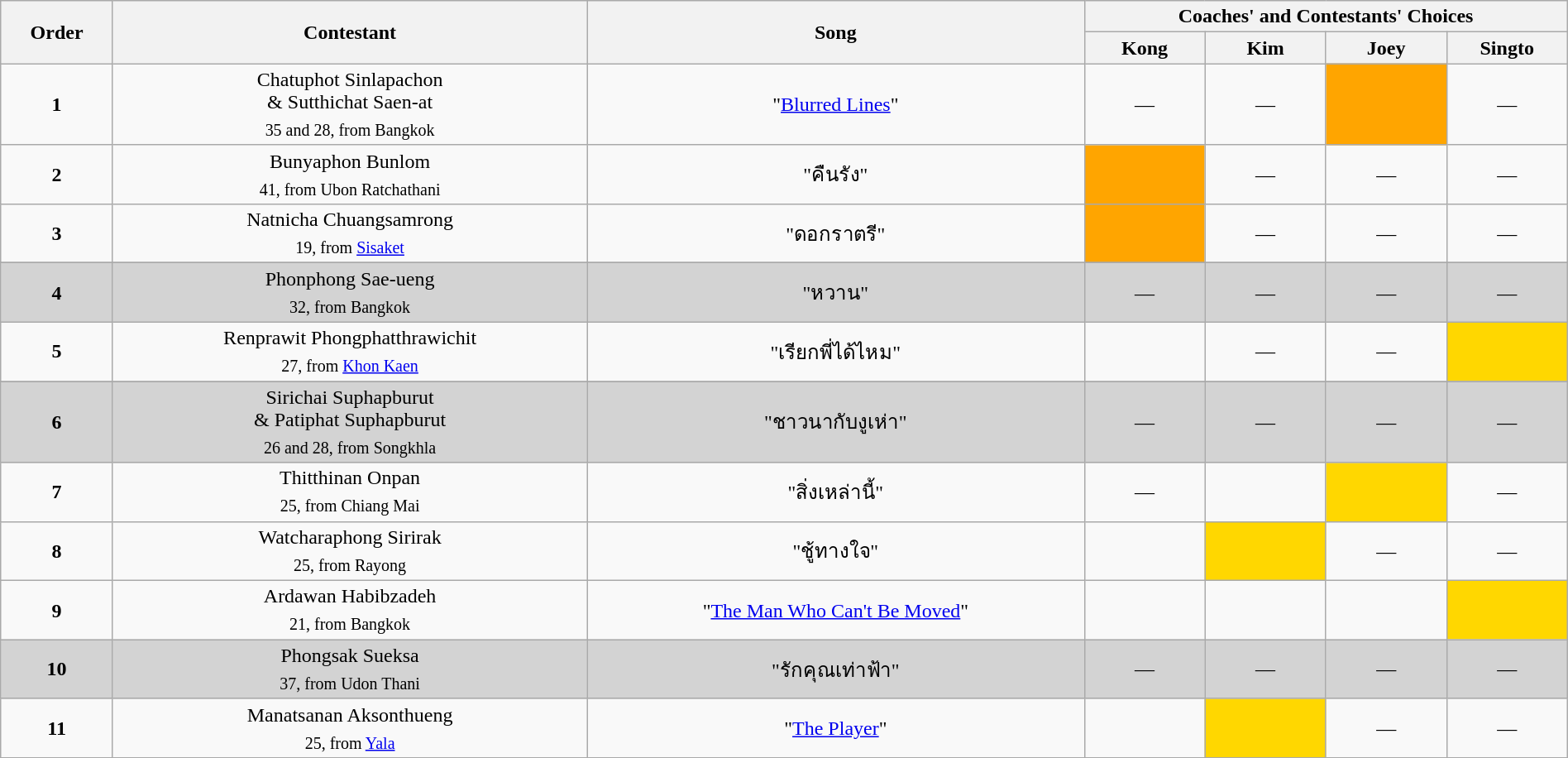<table class="wikitable" style="text-align:center; width:100%;">
<tr>
<th rowspan=2>Order</th>
<th rowspan=2>Contestant</th>
<th rowspan=2>Song</th>
<th colspan=4>Coaches' and Contestants' Choices</th>
</tr>
<tr>
<th width="90">Kong</th>
<th width="90">Kim</th>
<th width="90">Joey</th>
<th width="90">Singto</th>
</tr>
<tr>
<td style="text-align:center"><strong>1</strong></td>
<td>Chatuphot Sinlapachon<br>& Sutthichat Saen-at<br><sub>35 and 28, from Bangkok</sub></td>
<td>"<a href='#'>Blurred Lines</a>"</td>
<td style="text-align:center;">—</td>
<td style="text-align:center;">—</td>
<td style="background:orange;text-align:center;"></td>
<td style="text-align:center;">—</td>
</tr>
<tr>
<td style="text-align:center"><strong>2</strong></td>
<td>Bunyaphon Bunlom<br><sub>41, from Ubon Ratchathani</sub></td>
<td>"คืนรัง"</td>
<td style="background:orange;text-align:center;"></td>
<td style="text-align:center;">—</td>
<td style="text-align:center;">—</td>
<td style="text-align:center;">—</td>
</tr>
<tr>
<td style="text-align:center"><strong>3</strong></td>
<td>Natnicha Chuangsamrong<br><sub>19, from <a href='#'>Sisaket</a></sub></td>
<td>"ดอกราตรี"</td>
<td style="background:orange;text-align:center;"></td>
<td style="text-align:center;">—</td>
<td style="text-align:center;">—</td>
<td style="text-align:center;">—</td>
</tr>
<tr>
</tr>
<tr bgcolor=lightgrey>
<td style="text-align:center"><strong>4</strong></td>
<td>Phonphong  Sae-ueng<br><sub>32, from Bangkok</sub></td>
<td>"หวาน"</td>
<td style="text-align:center;">—</td>
<td style="text-align:center;">—</td>
<td style="text-align:center;">—</td>
<td style="text-align:center;">—</td>
</tr>
<tr>
<td style="text-align:center"><strong>5</strong></td>
<td>Renprawit Phongphatthrawichit<br><sub>27, from <a href='#'>Khon Kaen</a></sub></td>
<td>"เรียกพี่ได้ไหม"</td>
<td style="text-align:center;"></td>
<td style="text-align:center;">—</td>
<td style="text-align:center;">—</td>
<td style="background:gold;text-align:center;"></td>
</tr>
<tr>
</tr>
<tr bgcolor=lightgrey>
<td style="text-align:center"><strong>6</strong></td>
<td>Sirichai Suphapburut<br>& Patiphat Suphapburut<br><sub>26 and 28, from Songkhla</sub></td>
<td>"ชาวนากับงูเห่า"</td>
<td style="text-align:center;">—</td>
<td style="text-align:center;">—</td>
<td style="text-align:center;">—</td>
<td style="text-align:center;">—</td>
</tr>
<tr>
<td style="text-align:center"><strong>7</strong></td>
<td>Thitthinan Onpan<br><sub>25, from Chiang Mai</sub></td>
<td>"สิ่งเหล่านี้"</td>
<td style="text-align:center;">—</td>
<td style="text-align:center;"></td>
<td style="background:gold;text-align:center;"></td>
<td style="text-align:center;">—</td>
</tr>
<tr>
<td style="text-align:center"><strong>8</strong></td>
<td>Watcharaphong Sirirak<br><sub>25, from Rayong</sub></td>
<td>"ชู้ทางใจ"</td>
<td style="text-align:center;"></td>
<td style="background:gold;text-align:center;"></td>
<td style="text-align:center;">—</td>
<td style="text-align:center;">—</td>
</tr>
<tr>
<td style="text-align:center"><strong>9</strong></td>
<td>Ardawan Habibzadeh<br><sub>21, from Bangkok</sub></td>
<td>"<a href='#'>The Man Who Can't Be Moved</a>"</td>
<td style="text-align:center;"></td>
<td style="text-align:center;"></td>
<td style="text-align:center;"></td>
<td style="background:gold;text-align:center;"></td>
</tr>
<tr bgcolor=lightgrey>
<td style="text-align:center"><strong>10</strong></td>
<td>Phongsak Sueksa<br><sub>37, from Udon Thani</sub></td>
<td>"รักคุณเท่าฟ้า"</td>
<td style="text-align:center;">—</td>
<td style="text-align:center;">—</td>
<td style="text-align:center;">—</td>
<td style="text-align:center;">—</td>
</tr>
<tr>
<td style="text-align:center"><strong>11</strong></td>
<td>Manatsanan Aksonthueng<br><sub>25, from <a href='#'>Yala</a></sub></td>
<td>"<a href='#'>The Player</a>"</td>
<td style="text-align:center;"></td>
<td style="background:gold;text-align:center;"></td>
<td style="text-align:center;">—</td>
<td style="text-align:center;">—</td>
</tr>
<tr>
</tr>
</table>
